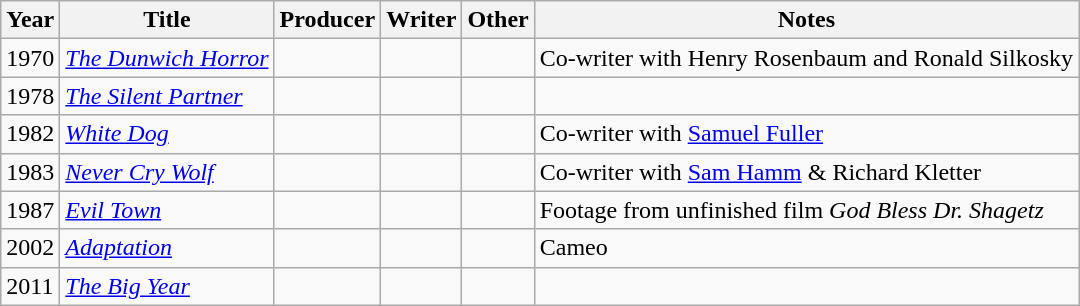<table class="wikitable">
<tr>
<th>Year</th>
<th>Title</th>
<th>Producer</th>
<th>Writer</th>
<th>Other</th>
<th>Notes</th>
</tr>
<tr>
<td>1970</td>
<td><em><a href='#'>The Dunwich Horror</a></em></td>
<td></td>
<td></td>
<td></td>
<td>Co-writer with Henry Rosenbaum and Ronald Silkosky</td>
</tr>
<tr>
<td>1978</td>
<td><em><a href='#'>The Silent Partner</a></em></td>
<td></td>
<td></td>
<td></td>
<td></td>
</tr>
<tr>
<td>1982</td>
<td><em><a href='#'>White Dog</a></em></td>
<td></td>
<td></td>
<td></td>
<td>Co-writer with <a href='#'>Samuel Fuller</a></td>
</tr>
<tr>
<td>1983</td>
<td><em><a href='#'>Never Cry Wolf</a></em></td>
<td></td>
<td></td>
<td></td>
<td>Co-writer with <a href='#'>Sam Hamm</a> & Richard Kletter</td>
</tr>
<tr>
<td>1987</td>
<td><em><a href='#'>Evil Town</a></em></td>
<td></td>
<td></td>
<td></td>
<td>Footage from unfinished film <em>God Bless Dr. Shagetz</em></td>
</tr>
<tr>
<td>2002</td>
<td><em><a href='#'>Adaptation</a></em></td>
<td></td>
<td></td>
<td></td>
<td>Cameo</td>
</tr>
<tr>
<td>2011</td>
<td><em><a href='#'>The Big Year</a></em></td>
<td></td>
<td></td>
<td></td>
<td></td>
</tr>
</table>
